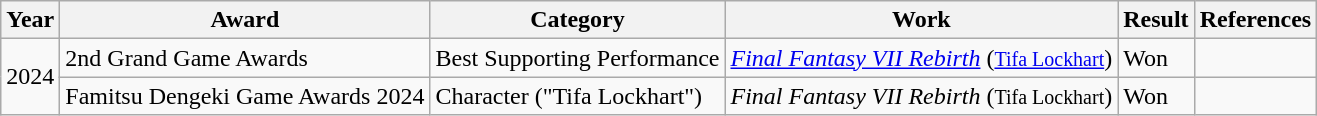<table class="wikitable">
<tr>
<th>Year</th>
<th>Award</th>
<th>Category</th>
<th>Work</th>
<th>Result</th>
<th>References</th>
</tr>
<tr>
<td rowspan="2">2024</td>
<td>2nd Grand Game Awards</td>
<td>Best Supporting Performance</td>
<td><em><a href='#'>Final Fantasy VII Rebirth</a></em> (<small><a href='#'>Tifa Lockhart</a></small>)</td>
<td>Won</td>
<td></td>
</tr>
<tr>
<td>Famitsu Dengeki Game Awards 2024</td>
<td>Character ("Tifa Lockhart")</td>
<td><em>Final Fantasy VII Rebirth</em> (<small>Tifa Lockhart</small>)</td>
<td>Won</td>
<td></td>
</tr>
</table>
